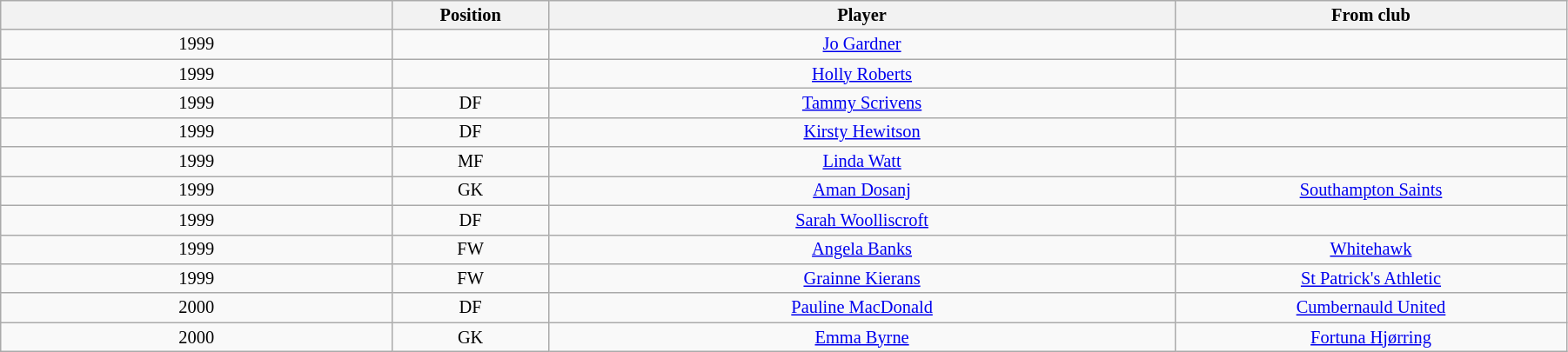<table class="wikitable sortable" style="width:95%; text-align:center; font-size:85%; text-align:center;">
<tr>
<th width="25%"></th>
<th width="10%">Position</th>
<th>Player</th>
<th width="25%">From club</th>
</tr>
<tr>
<td>1999</td>
<td></td>
<td><a href='#'>Jo Gardner</a></td>
<td></td>
</tr>
<tr>
<td>1999</td>
<td></td>
<td><a href='#'>Holly Roberts</a></td>
<td></td>
</tr>
<tr>
<td>1999</td>
<td>DF</td>
<td> <a href='#'>Tammy Scrivens</a></td>
<td></td>
</tr>
<tr>
<td>1999</td>
<td>DF</td>
<td><a href='#'>Kirsty Hewitson</a></td>
<td></td>
</tr>
<tr>
<td>1999</td>
<td>MF</td>
<td> <a href='#'>Linda Watt</a></td>
<td></td>
</tr>
<tr>
<td>1999</td>
<td>GK</td>
<td> <a href='#'>Aman Dosanj</a></td>
<td><em></em> <a href='#'>Southampton Saints</a></td>
</tr>
<tr>
<td>1999</td>
<td>DF</td>
<td> <a href='#'>Sarah Woolliscroft</a></td>
<td></td>
</tr>
<tr>
<td>1999</td>
<td>FW</td>
<td> <a href='#'>Angela Banks</a></td>
<td><em></em> <a href='#'>Whitehawk</a></td>
</tr>
<tr>
<td>1999</td>
<td>FW</td>
<td> <a href='#'>Grainne Kierans</a></td>
<td> <a href='#'>St Patrick's Athletic</a></td>
</tr>
<tr>
<td>2000</td>
<td>DF</td>
<td> <a href='#'>Pauline MacDonald</a></td>
<td> <a href='#'>Cumbernauld United</a></td>
</tr>
<tr>
<td>2000</td>
<td>GK</td>
<td> <a href='#'>Emma Byrne</a></td>
<td> <a href='#'>Fortuna Hjørring</a></td>
</tr>
</table>
